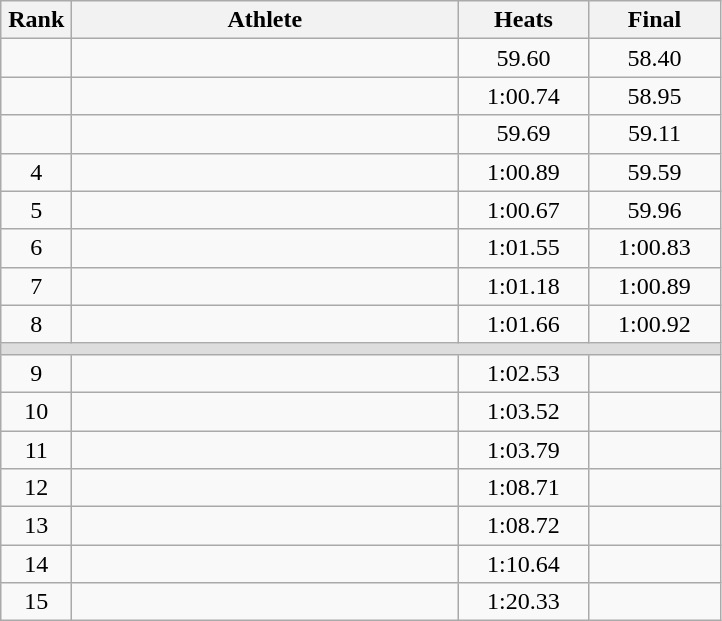<table class=wikitable style="text-align:center">
<tr>
<th width=40>Rank</th>
<th width=250>Athlete</th>
<th width=80>Heats</th>
<th width=80>Final</th>
</tr>
<tr>
<td></td>
<td align=left></td>
<td>59.60</td>
<td>58.40</td>
</tr>
<tr>
<td></td>
<td align=left></td>
<td>1:00.74</td>
<td>58.95</td>
</tr>
<tr>
<td></td>
<td align=left></td>
<td>59.69</td>
<td>59.11</td>
</tr>
<tr>
<td>4</td>
<td align=left></td>
<td>1:00.89</td>
<td>59.59</td>
</tr>
<tr>
<td>5</td>
<td align=left></td>
<td>1:00.67</td>
<td>59.96</td>
</tr>
<tr>
<td>6</td>
<td align=left></td>
<td>1:01.55</td>
<td>1:00.83</td>
</tr>
<tr>
<td>7</td>
<td align=left></td>
<td>1:01.18</td>
<td>1:00.89</td>
</tr>
<tr>
<td>8</td>
<td align=left></td>
<td>1:01.66</td>
<td>1:00.92</td>
</tr>
<tr bgcolor=#DDDDDD>
<td colspan=4></td>
</tr>
<tr>
<td>9</td>
<td align=left></td>
<td>1:02.53</td>
<td></td>
</tr>
<tr>
<td>10</td>
<td align=left></td>
<td>1:03.52</td>
<td></td>
</tr>
<tr>
<td>11</td>
<td align=left></td>
<td>1:03.79</td>
<td></td>
</tr>
<tr>
<td>12</td>
<td align=left></td>
<td>1:08.71</td>
<td></td>
</tr>
<tr>
<td>13</td>
<td align=left></td>
<td>1:08.72</td>
<td></td>
</tr>
<tr>
<td>14</td>
<td align=left></td>
<td>1:10.64</td>
<td></td>
</tr>
<tr>
<td>15</td>
<td align=left></td>
<td>1:20.33</td>
<td></td>
</tr>
</table>
